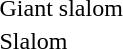<table>
<tr>
<td>Giant slalom<br></td>
<td></td>
<td></td>
<td></td>
</tr>
<tr>
<td>Slalom<br></td>
<td></td>
<td></td>
<td></td>
</tr>
<tr>
</tr>
</table>
